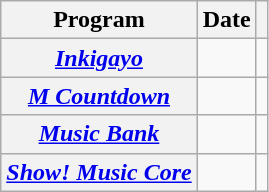<table class="wikitable plainrowheaders sortable">
<tr>
<th scope="col">Program </th>
<th scope="col">Date</th>
<th scope="col" class="unsortable"></th>
</tr>
<tr>
<th scope="row"><em><a href='#'>Inkigayo</a></em></th>
<td></td>
<td style="text-align:center"></td>
</tr>
<tr>
<th scope="row"><em><a href='#'>M Countdown</a></em></th>
<td></td>
<td style="text-align:center"></td>
</tr>
<tr>
<th scope="row"><em><a href='#'>Music Bank</a></em></th>
<td></td>
<td style="text-align:center"></td>
</tr>
<tr>
<th scope="row"><em><a href='#'>Show! Music Core</a></em></th>
<td></td>
<td style="text-align:center"></td>
</tr>
</table>
